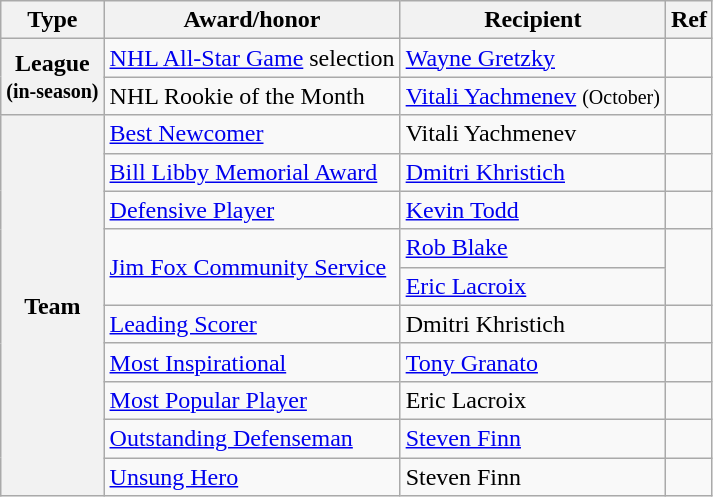<table class="wikitable">
<tr>
<th scope="col">Type</th>
<th scope="col">Award/honor</th>
<th scope="col">Recipient</th>
<th scope="col">Ref</th>
</tr>
<tr>
<th scope="row" rowspan=2>League<br><small>(in-season)</small></th>
<td><a href='#'>NHL All-Star Game</a> selection</td>
<td><a href='#'>Wayne Gretzky</a></td>
<td></td>
</tr>
<tr>
<td>NHL Rookie of the Month</td>
<td><a href='#'>Vitali Yachmenev</a> <small>(October)</small></td>
<td></td>
</tr>
<tr>
<th scope="row" rowspan="10">Team</th>
<td><a href='#'>Best Newcomer</a></td>
<td>Vitali Yachmenev</td>
<td></td>
</tr>
<tr>
<td><a href='#'>Bill Libby Memorial Award</a></td>
<td><a href='#'>Dmitri Khristich</a></td>
<td></td>
</tr>
<tr>
<td><a href='#'>Defensive Player</a></td>
<td><a href='#'>Kevin Todd</a></td>
<td></td>
</tr>
<tr>
<td rowspan="2"><a href='#'>Jim Fox Community Service</a></td>
<td><a href='#'>Rob Blake</a></td>
<td rowspan="2"></td>
</tr>
<tr>
<td><a href='#'>Eric Lacroix</a></td>
</tr>
<tr>
<td><a href='#'>Leading Scorer</a></td>
<td>Dmitri Khristich</td>
<td></td>
</tr>
<tr>
<td><a href='#'>Most Inspirational</a></td>
<td><a href='#'>Tony Granato</a></td>
<td></td>
</tr>
<tr>
<td><a href='#'>Most Popular Player</a></td>
<td>Eric Lacroix</td>
<td></td>
</tr>
<tr>
<td><a href='#'>Outstanding Defenseman</a></td>
<td><a href='#'>Steven Finn</a></td>
<td></td>
</tr>
<tr>
<td><a href='#'>Unsung Hero</a></td>
<td>Steven Finn</td>
<td></td>
</tr>
</table>
